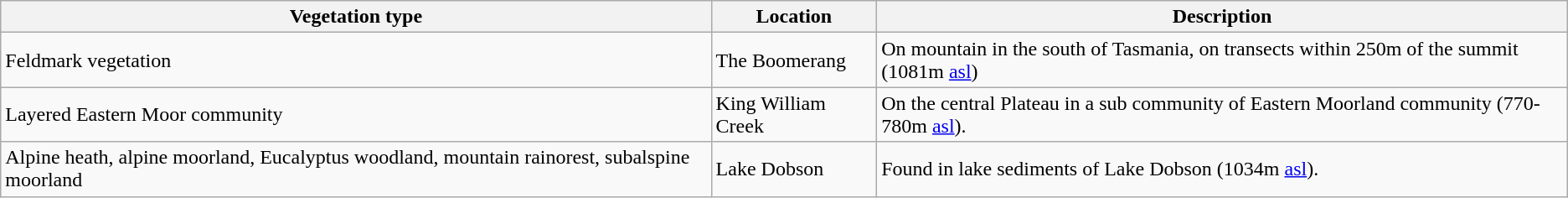<table class="wikitable">
<tr>
<th>Vegetation type</th>
<th>Location</th>
<th>Description</th>
</tr>
<tr>
<td>Feldmark vegetation</td>
<td>The Boomerang</td>
<td>On mountain in the south of Tasmania, on transects within 250m of the summit (1081m <a href='#'>asl</a>)</td>
</tr>
<tr>
<td>Layered Eastern Moor community</td>
<td>King William Creek</td>
<td>On the central Plateau in a sub community of Eastern Moorland community (770-780m <a href='#'>asl</a>).</td>
</tr>
<tr>
<td>Alpine heath, alpine moorland, Eucalyptus woodland, mountain rainorest, subalspine moorland</td>
<td>Lake Dobson</td>
<td>Found in lake sediments of Lake Dobson (1034m <a href='#'>asl</a>).</td>
</tr>
</table>
